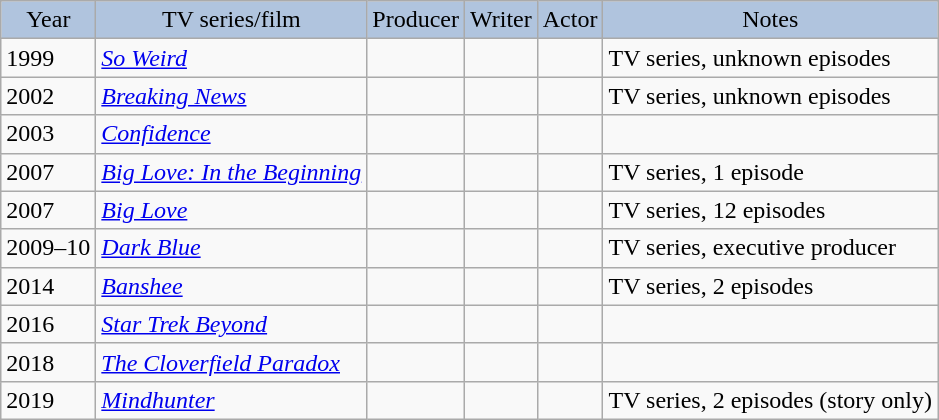<table class="wikitable sortable">
<tr style="background:#b0c4de; text-align:center;">
<td>Year</td>
<td>TV series/film</td>
<td>Producer</td>
<td>Writer</td>
<td>Actor</td>
<td>Notes</td>
</tr>
<tr>
<td>1999</td>
<td><em><a href='#'>So Weird</a></em></td>
<td></td>
<td></td>
<td></td>
<td>TV series, unknown episodes</td>
</tr>
<tr>
<td>2002</td>
<td><em><a href='#'>Breaking News</a></em></td>
<td></td>
<td></td>
<td></td>
<td>TV series, unknown episodes</td>
</tr>
<tr>
<td>2003</td>
<td><em><a href='#'>Confidence</a></em></td>
<td></td>
<td></td>
<td></td>
<td></td>
</tr>
<tr>
<td>2007</td>
<td><em><a href='#'>Big Love: In the Beginning</a></em></td>
<td></td>
<td></td>
<td></td>
<td>TV series, 1 episode</td>
</tr>
<tr>
<td>2007</td>
<td><em><a href='#'>Big Love</a></em></td>
<td></td>
<td></td>
<td></td>
<td>TV series, 12 episodes</td>
</tr>
<tr>
<td>2009–10</td>
<td><em><a href='#'>Dark Blue</a></em></td>
<td></td>
<td></td>
<td></td>
<td>TV series, executive producer</td>
</tr>
<tr>
<td>2014</td>
<td><em><a href='#'>Banshee</a></em></td>
<td></td>
<td></td>
<td></td>
<td>TV series, 2 episodes</td>
</tr>
<tr>
<td>2016</td>
<td><em><a href='#'>Star Trek Beyond</a></em></td>
<td></td>
<td></td>
<td></td>
<td></td>
</tr>
<tr>
<td>2018</td>
<td><em><a href='#'>The Cloverfield Paradox</a></em></td>
<td></td>
<td></td>
<td></td>
<td></td>
</tr>
<tr>
<td>2019</td>
<td><em><a href='#'>Mindhunter</a></em></td>
<td></td>
<td></td>
<td></td>
<td>TV series, 2 episodes (story only)</td>
</tr>
</table>
